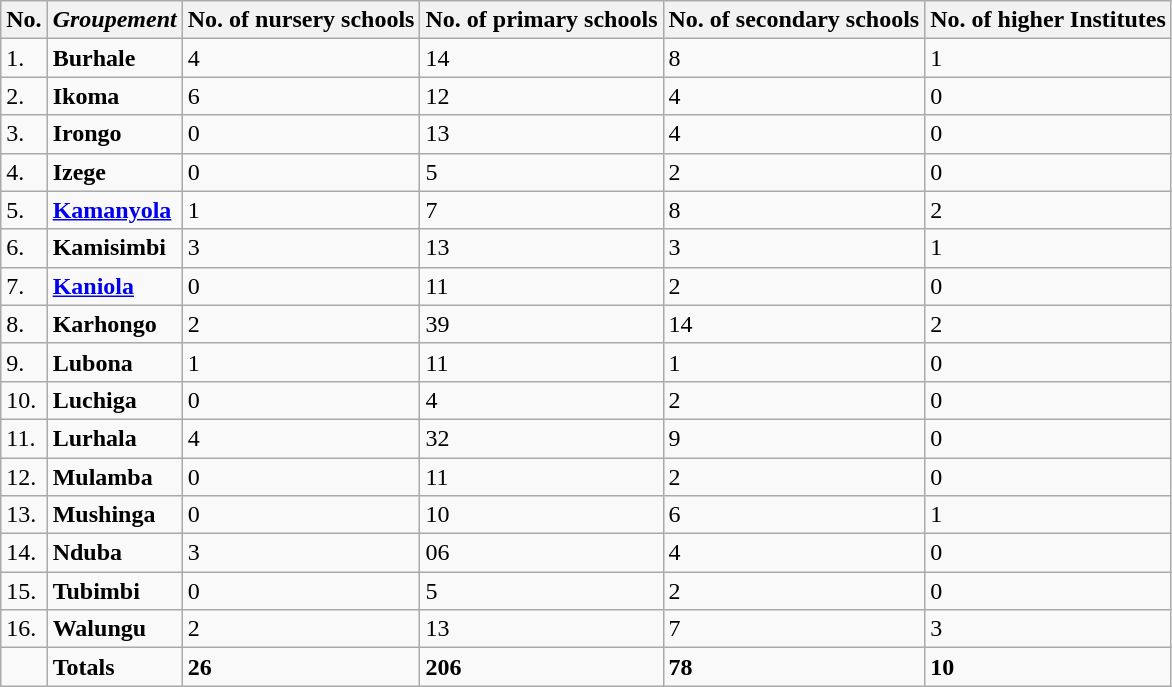<table class="wikitable">
<tr>
<th>No.</th>
<th><em>Groupement</em></th>
<th>No. of nursery schools</th>
<th>No. of primary schools</th>
<th>No. of secondary schools</th>
<th>No. of higher Institutes</th>
</tr>
<tr>
<td>1.</td>
<td><strong>Burhale</strong></td>
<td>4</td>
<td>14</td>
<td>8</td>
<td>1</td>
</tr>
<tr>
<td>2.</td>
<td><strong>Ikoma</strong></td>
<td>6</td>
<td>12</td>
<td>4</td>
<td>0</td>
</tr>
<tr>
<td>3.</td>
<td><strong>Irongo</strong></td>
<td>0</td>
<td>13</td>
<td>4</td>
<td>0</td>
</tr>
<tr>
<td>4.</td>
<td><strong>Izege</strong></td>
<td>0</td>
<td>5</td>
<td>2</td>
<td>0</td>
</tr>
<tr>
<td>5.</td>
<td><strong><a href='#'>Kamanyola</a></strong></td>
<td>1</td>
<td>7</td>
<td>8</td>
<td>2</td>
</tr>
<tr>
<td>6.</td>
<td><strong>Kamisimbi</strong></td>
<td>3</td>
<td>13</td>
<td>3</td>
<td>1</td>
</tr>
<tr>
<td>7.</td>
<td><strong><a href='#'>Kaniola</a></strong></td>
<td>0</td>
<td>11</td>
<td>2</td>
<td>0</td>
</tr>
<tr>
<td>8.</td>
<td><strong>Karhongo</strong></td>
<td>2</td>
<td>39</td>
<td>14</td>
<td>2</td>
</tr>
<tr>
<td>9.</td>
<td><strong>Lubona</strong></td>
<td>1</td>
<td>11</td>
<td>1</td>
<td>0</td>
</tr>
<tr>
<td>10.</td>
<td><strong>Luchiga</strong></td>
<td>0</td>
<td>4</td>
<td>2</td>
<td>0</td>
</tr>
<tr>
<td>11.</td>
<td><strong>Lurhala</strong></td>
<td>4</td>
<td>32</td>
<td>9</td>
<td>0</td>
</tr>
<tr>
<td>12.</td>
<td><strong>Mulamba</strong></td>
<td>0</td>
<td>11</td>
<td>2</td>
<td>0</td>
</tr>
<tr>
<td>13.</td>
<td><strong>Mushinga</strong></td>
<td>0</td>
<td>10</td>
<td>6</td>
<td>1</td>
</tr>
<tr>
<td>14.</td>
<td><strong>Nduba</strong></td>
<td>3</td>
<td>06</td>
<td>4</td>
<td>0</td>
</tr>
<tr>
<td>15.</td>
<td><strong>Tubimbi</strong></td>
<td>0</td>
<td>5</td>
<td>2</td>
<td>0</td>
</tr>
<tr>
<td>16.</td>
<td><strong>Walungu</strong></td>
<td>2</td>
<td>13</td>
<td>7</td>
<td>3</td>
</tr>
<tr>
<td rowspan="2"></td>
<td rowspan="2"><strong>Totals</strong></td>
<td rowspan="2"><strong>26</strong></td>
<td rowspan="2"><strong>206</strong></td>
<td rowspan="2"><strong>78</strong></td>
<td rowspan="2"><strong>10</strong></td>
</tr>
</table>
